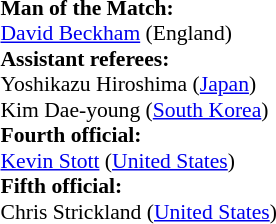<table width=50% style="font-size: 90%">
<tr>
<td><br><strong>Man of the Match:</strong>
<br><a href='#'>David Beckham</a> (England)<br><strong>Assistant referees:</strong>
<br>Yoshikazu Hiroshima (<a href='#'>Japan</a>)
<br>Kim Dae-young (<a href='#'>South Korea</a>)
<br><strong>Fourth official:</strong>
<br><a href='#'>Kevin Stott</a> (<a href='#'>United States</a>)
<br><strong>Fifth official:</strong>
<br>Chris Strickland (<a href='#'>United States</a>)</td>
</tr>
</table>
